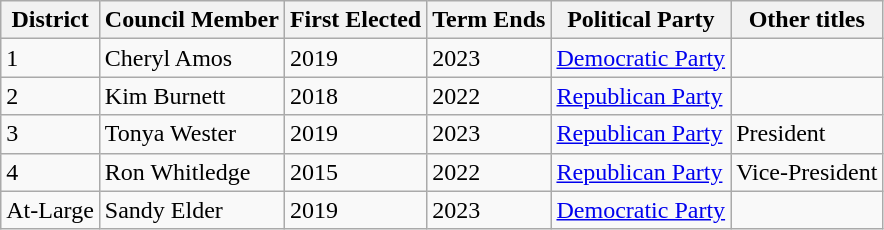<table class="sortable wikitable">
<tr>
<th>District</th>
<th>Council Member</th>
<th>First Elected</th>
<th>Term Ends</th>
<th>Political Party</th>
<th>Other titles</th>
</tr>
<tr>
<td>1</td>
<td>Cheryl Amos</td>
<td>2019</td>
<td>2023</td>
<td><a href='#'>Democratic Party</a></td>
<td></td>
</tr>
<tr>
<td>2</td>
<td>Kim Burnett</td>
<td>2018</td>
<td>2022</td>
<td><a href='#'>Republican Party</a></td>
<td></td>
</tr>
<tr>
<td>3</td>
<td>Tonya Wester</td>
<td>2019</td>
<td>2023</td>
<td><a href='#'>Republican Party</a></td>
<td>President</td>
</tr>
<tr>
<td>4</td>
<td>Ron Whitledge</td>
<td>2015</td>
<td>2022</td>
<td><a href='#'>Republican Party</a></td>
<td>Vice-President</td>
</tr>
<tr>
<td>At-Large</td>
<td>Sandy Elder</td>
<td>2019</td>
<td>2023</td>
<td><a href='#'>Democratic Party</a></td>
<td></td>
</tr>
</table>
